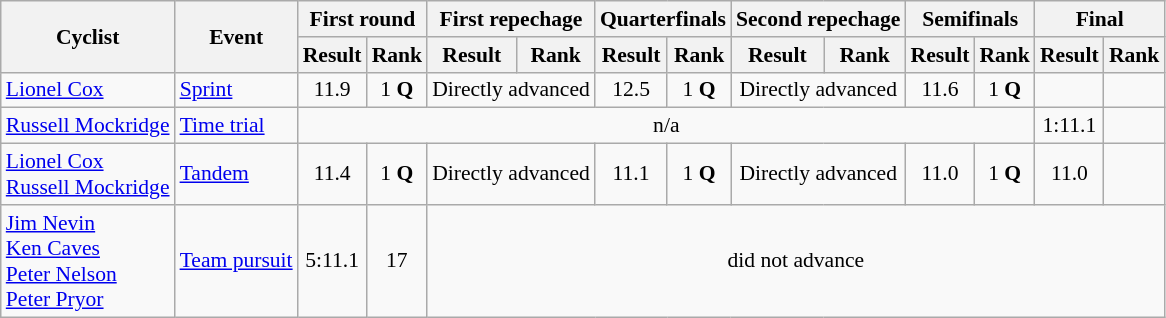<table class=wikitable style="font-size:90%">
<tr>
<th rowspan=2>Cyclist</th>
<th rowspan=2>Event</th>
<th colspan=2>First round</th>
<th colspan=2>First repechage</th>
<th colspan=2>Quarterfinals</th>
<th colspan=2>Second repechage</th>
<th colspan=2>Semifinals</th>
<th colspan=2>Final</th>
</tr>
<tr>
<th>Result</th>
<th>Rank</th>
<th>Result</th>
<th>Rank</th>
<th>Result</th>
<th>Rank</th>
<th>Result</th>
<th>Rank</th>
<th>Result</th>
<th>Rank</th>
<th>Result</th>
<th>Rank</th>
</tr>
<tr>
<td><a href='#'>Lionel Cox</a></td>
<td><a href='#'>Sprint</a></td>
<td align=center>11.9</td>
<td align=center>1 <strong>Q</strong></td>
<td align=center colspan=2>Directly advanced</td>
<td align=center>12.5</td>
<td align=center>1 <strong>Q</strong></td>
<td align=center colspan=2>Directly advanced</td>
<td align=center>11.6</td>
<td align=center>1 <strong>Q</strong></td>
<td align=center></td>
<td align=center></td>
</tr>
<tr>
<td><a href='#'>Russell Mockridge</a></td>
<td><a href='#'>Time trial</a></td>
<td align=center colspan=10>n/a</td>
<td align=center>1:11.1</td>
<td align=center></td>
</tr>
<tr>
<td><a href='#'>Lionel Cox</a> <br> <a href='#'>Russell Mockridge</a></td>
<td><a href='#'>Tandem</a></td>
<td align=center>11.4</td>
<td align=center>1 <strong>Q</strong></td>
<td align=center colspan=2>Directly advanced</td>
<td align=center>11.1</td>
<td align=center>1 <strong>Q</strong></td>
<td align=center colspan=2>Directly advanced</td>
<td align=center>11.0</td>
<td align=center>1 <strong>Q</strong></td>
<td align=center>11.0</td>
<td align=center></td>
</tr>
<tr>
<td><a href='#'>Jim Nevin</a> <br> <a href='#'>Ken Caves</a> <br> <a href='#'>Peter Nelson</a> <br> <a href='#'>Peter Pryor</a></td>
<td><a href='#'>Team pursuit</a></td>
<td align=center>5:11.1</td>
<td align=center>17</td>
<td align=center colspan=10>did not advance</td>
</tr>
</table>
